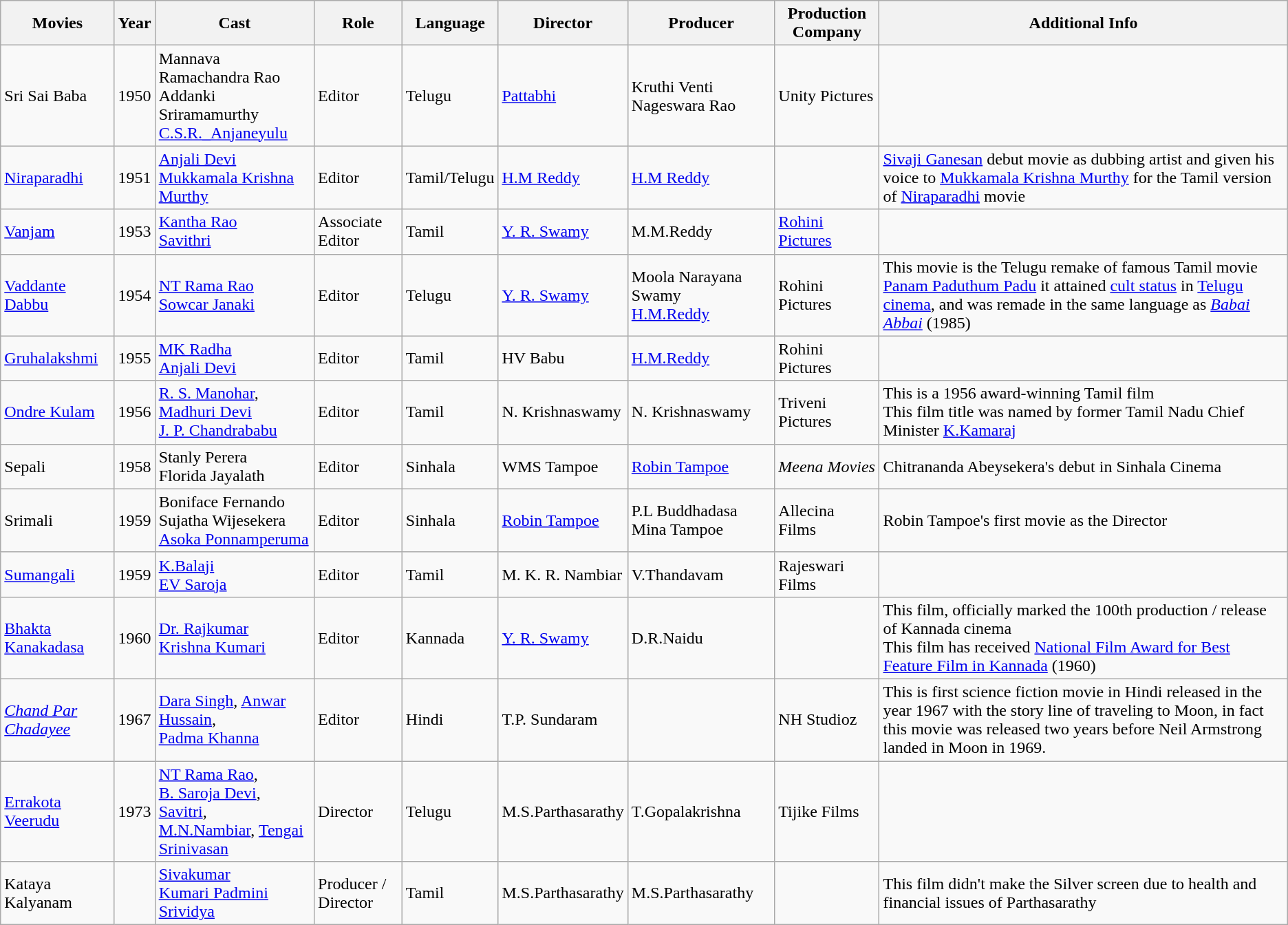<table class="wikitable">
<tr>
<th>Movies</th>
<th>Year</th>
<th>Cast</th>
<th>Role</th>
<th>Language</th>
<th>Director</th>
<th>Producer</th>
<th>Production Company</th>
<th>Additional Info</th>
</tr>
<tr>
<td>Sri Sai Baba<br></td>
<td>1950</td>
<td>Mannava Ramachandra Rao<br>Addanki Sriramamurthy<br><a href='#'>C.S.R._Anjaneyulu</a></td>
<td>Editor</td>
<td>Telugu</td>
<td><a href='#'>Pattabhi</a></td>
<td>Kruthi Venti Nageswara Rao</td>
<td>Unity Pictures</td>
<td></td>
</tr>
<tr>
<td><a href='#'>Niraparadhi</a><br></td>
<td>1951</td>
<td><a href='#'>Anjali Devi</a><br><a href='#'>Mukkamala Krishna Murthy</a></td>
<td>Editor </td>
<td>Tamil/Telugu</td>
<td><a href='#'>H.M Reddy</a></td>
<td><a href='#'>H.M Reddy</a></td>
<td></td>
<td><a href='#'>Sivaji Ganesan</a> debut movie as dubbing artist and given his voice to <a href='#'>Mukkamala Krishna Murthy</a> for the Tamil version of <a href='#'>Niraparadhi</a> movie</td>
</tr>
<tr>
<td><a href='#'>Vanjam</a></td>
<td>1953</td>
<td><a href='#'>Kantha Rao</a><br><a href='#'>Savithri</a></td>
<td>Associate Editor</td>
<td>Tamil</td>
<td><a href='#'>Y. R. Swamy</a></td>
<td>M.M.Reddy</td>
<td><a href='#'>Rohini Pictures</a></td>
<td></td>
</tr>
<tr>
<td><a href='#'>Vaddante Dabbu</a><br></td>
<td>1954</td>
<td><a href='#'>NT Rama Rao</a><br><a href='#'>Sowcar Janaki</a></td>
<td>Editor</td>
<td>Telugu</td>
<td><a href='#'>Y. R. Swamy</a></td>
<td>Moola Narayana Swamy<br><a href='#'>H.M.Reddy</a></td>
<td>Rohini Pictures</td>
<td>This movie is the Telugu remake of famous Tamil movie <a href='#'>Panam Paduthum Padu</a> it attained <a href='#'>cult status</a> in <a href='#'>Telugu cinema</a>, and was remade in the same language as <em><a href='#'>Babai Abbai</a></em> (1985) </td>
</tr>
<tr>
<td><a href='#'>Gruhalakshmi</a><br></td>
<td>1955</td>
<td><a href='#'>MK Radha</a><br><a href='#'>Anjali Devi</a></td>
<td>Editor</td>
<td>Tamil</td>
<td>HV Babu</td>
<td><a href='#'>H.M.Reddy</a></td>
<td>Rohini Pictures</td>
<td></td>
</tr>
<tr>
<td><a href='#'>Ondre Kulam</a><br></td>
<td>1956</td>
<td><a href='#'>R. S. Manohar</a>,<br><a href='#'>Madhuri Devi</a><br><a href='#'>J. P. Chandrababu</a></td>
<td>Editor</td>
<td>Tamil</td>
<td>N. Krishnaswamy</td>
<td>N. Krishnaswamy</td>
<td>Triveni Pictures</td>
<td>This is a 1956 award-winning Tamil film <br>This film title was named by former Tamil Nadu Chief Minister <a href='#'>K.Kamaraj</a></td>
</tr>
<tr>
<td>Sepali</td>
<td>1958</td>
<td>Stanly Perera <br>Florida Jayalath </td>
<td>Editor</td>
<td>Sinhala</td>
<td>WMS Tampoe</td>
<td><a href='#'>Robin Tampoe</a></td>
<td><em>Meena Movies</em></td>
<td>Chitrananda Abeysekera's debut in Sinhala Cinema </td>
</tr>
<tr>
<td>Srimali</td>
<td>1959</td>
<td>Boniface Fernando <br>Sujatha Wijesekera <br><a href='#'>Asoka Ponnamperuma</a></td>
<td>Editor</td>
<td>Sinhala</td>
<td><a href='#'>Robin Tampoe</a></td>
<td>P.L Buddhadasa<br>Mina Tampoe</td>
<td>Allecina Films</td>
<td>Robin Tampoe's first movie as the Director</td>
</tr>
<tr>
<td><a href='#'>Sumangali</a></td>
<td>1959</td>
<td><a href='#'>K.Balaji</a><br><a href='#'>EV Saroja</a></td>
<td>Editor</td>
<td>Tamil</td>
<td>M. K. R. Nambiar</td>
<td>V.Thandavam</td>
<td>Rajeswari Films</td>
<td></td>
</tr>
<tr>
<td><a href='#'>Bhakta Kanakadasa</a><br></td>
<td>1960</td>
<td><a href='#'>Dr. Rajkumar</a><br><a href='#'>Krishna Kumari</a></td>
<td>Editor</td>
<td>Kannada</td>
<td><a href='#'>Y. R. Swamy</a></td>
<td>D.R.Naidu</td>
<td></td>
<td>This film, officially marked the 100th production / release of Kannada cinema<br>This film has received <a href='#'>National Film Award for Best Feature Film in Kannada</a> (1960) </td>
</tr>
<tr>
<td><em><a href='#'>Chand Par Chadayee</a></em><br></td>
<td>1967</td>
<td><a href='#'>Dara Singh</a>, <a href='#'>Anwar Hussain</a>,<br><a href='#'>Padma Khanna</a></td>
<td>Editor</td>
<td>Hindi</td>
<td>T.P. Sundaram</td>
<td></td>
<td>NH Studioz</td>
<td>This is first science fiction movie in Hindi released in the year 1967 with the story line of traveling to Moon, in fact this movie was released two years before Neil Armstrong landed in Moon in 1969.</td>
</tr>
<tr>
<td><a href='#'>Errakota Veerudu</a><br></td>
<td>1973</td>
<td><a href='#'>NT Rama Rao</a>,<br><a href='#'>B. Saroja Devi</a>, <a href='#'>Savitri</a>,<br><a href='#'>M.N.Nambiar</a>, <a href='#'>Tengai Srinivasan</a></td>
<td>Director</td>
<td>Telugu</td>
<td>M.S.Parthasarathy</td>
<td>T.Gopalakrishna</td>
<td>Tijike Films</td>
<td></td>
</tr>
<tr>
<td>Kataya Kalyanam</td>
<td></td>
<td><a href='#'>Sivakumar</a><br><a href='#'>Kumari Padmini</a><br><a href='#'>Srividya</a></td>
<td>Producer / Director</td>
<td>Tamil</td>
<td>M.S.Parthasarathy</td>
<td>M.S.Parthasarathy</td>
<td></td>
<td>This film didn't make the Silver screen due to health and financial issues of Parthasarathy</td>
</tr>
</table>
